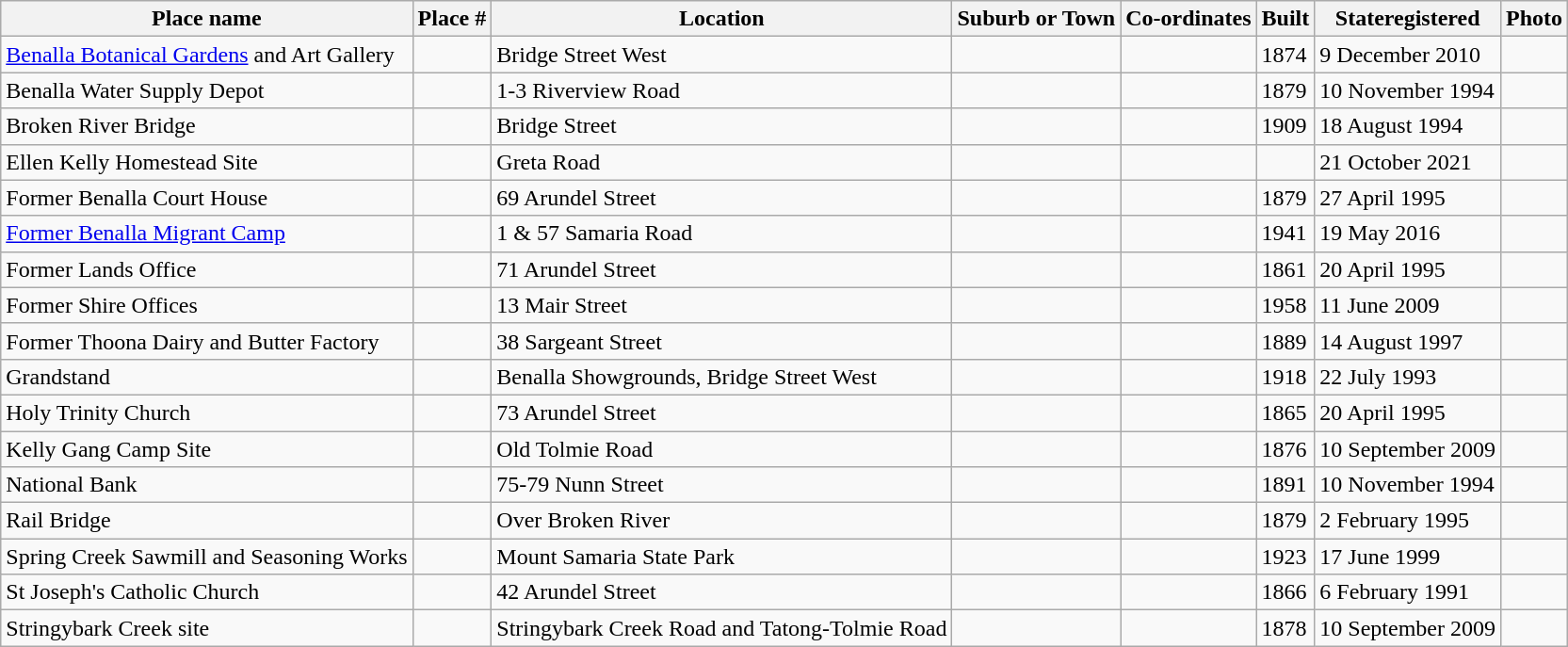<table class="wikitable sortable">
<tr>
<th>Place name</th>
<th>Place #</th>
<th>Location</th>
<th>Suburb or Town</th>
<th>Co-ordinates</th>
<th>Built</th>
<th>Stateregistered</th>
<th class="unsortable">Photo</th>
</tr>
<tr>
<td><a href='#'>Benalla Botanical Gardens</a> and Art Gallery</td>
<td></td>
<td>Bridge Street West</td>
<td></td>
<td></td>
<td>1874</td>
<td>9 December 2010</td>
<td></td>
</tr>
<tr>
<td>Benalla Water Supply Depot</td>
<td></td>
<td>1-3 Riverview Road</td>
<td></td>
<td></td>
<td>1879</td>
<td>10 November 1994</td>
<td></td>
</tr>
<tr>
<td>Broken River Bridge</td>
<td></td>
<td>Bridge Street</td>
<td></td>
<td></td>
<td>1909</td>
<td>18 August 1994</td>
<td></td>
</tr>
<tr>
<td>Ellen Kelly Homestead Site</td>
<td></td>
<td>Greta Road</td>
<td></td>
<td></td>
<td></td>
<td>21 October 2021</td>
<td></td>
</tr>
<tr>
<td>Former Benalla Court House</td>
<td></td>
<td>69 Arundel Street</td>
<td></td>
<td></td>
<td>1879</td>
<td>27 April 1995</td>
<td></td>
</tr>
<tr>
<td><a href='#'>Former Benalla Migrant Camp</a></td>
<td></td>
<td>1 & 57 Samaria Road</td>
<td></td>
<td></td>
<td>1941</td>
<td>19 May 2016</td>
<td></td>
</tr>
<tr>
<td>Former Lands Office</td>
<td></td>
<td>71 Arundel Street</td>
<td></td>
<td></td>
<td>1861</td>
<td>20 April 1995</td>
<td></td>
</tr>
<tr>
<td>Former Shire Offices</td>
<td></td>
<td>13 Mair Street</td>
<td></td>
<td></td>
<td>1958</td>
<td>11 June 2009</td>
<td></td>
</tr>
<tr>
<td>Former Thoona Dairy and Butter Factory</td>
<td></td>
<td>38 Sargeant Street</td>
<td></td>
<td></td>
<td>1889</td>
<td>14 August 1997</td>
<td></td>
</tr>
<tr>
<td>Grandstand</td>
<td></td>
<td>Benalla Showgrounds, Bridge Street West</td>
<td></td>
<td></td>
<td>1918</td>
<td>22 July 1993</td>
<td></td>
</tr>
<tr>
<td>Holy Trinity Church</td>
<td></td>
<td>73 Arundel Street</td>
<td></td>
<td></td>
<td>1865</td>
<td>20 April 1995</td>
<td></td>
</tr>
<tr>
<td>Kelly Gang Camp Site</td>
<td></td>
<td>Old Tolmie Road</td>
<td></td>
<td></td>
<td>1876</td>
<td>10 September 2009</td>
<td></td>
</tr>
<tr>
<td>National Bank</td>
<td></td>
<td>75-79 Nunn Street</td>
<td></td>
<td></td>
<td>1891</td>
<td>10 November 1994</td>
<td></td>
</tr>
<tr>
<td>Rail Bridge</td>
<td></td>
<td>Over Broken River</td>
<td></td>
<td></td>
<td>1879</td>
<td>2 February 1995</td>
<td></td>
</tr>
<tr>
<td>Spring Creek Sawmill and Seasoning Works</td>
<td></td>
<td>Mount Samaria State Park</td>
<td></td>
<td></td>
<td>1923</td>
<td>17 June 1999</td>
<td></td>
</tr>
<tr>
<td>St Joseph's Catholic Church</td>
<td></td>
<td>42 Arundel Street</td>
<td></td>
<td></td>
<td>1866</td>
<td>6 February 1991</td>
<td></td>
</tr>
<tr>
<td>Stringybark Creek site</td>
<td></td>
<td>Stringybark Creek Road and Tatong-Tolmie Road</td>
<td></td>
<td></td>
<td>1878</td>
<td>10 September 2009</td>
<td></td>
</tr>
</table>
